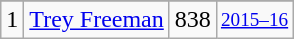<table class="wikitable">
<tr>
</tr>
<tr>
<td>1</td>
<td><a href='#'>Trey Freeman</a></td>
<td>838</td>
<td style="font-size:80%;"><a href='#'>2015–16</a></td>
</tr>
</table>
